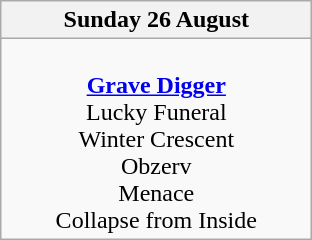<table class="wikitable">
<tr>
<th>Sunday 26 August</th>
</tr>
<tr>
<td valign="top" align="center" width=200><br><strong><a href='#'>Grave Digger</a></strong>
<br>Lucky Funeral
<br>Winter Crescent
<br>Obzerv
<br>Menace 
<br>Collapse from Inside</td>
</tr>
</table>
